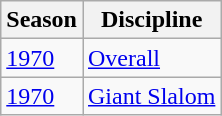<table class="wikitable">
<tr>
<th>Season</th>
<th>Discipline</th>
</tr>
<tr>
<td><a href='#'>1970</a></td>
<td><a href='#'>Overall</a></td>
</tr>
<tr>
<td><a href='#'>1970</a></td>
<td><a href='#'>Giant Slalom</a></td>
</tr>
</table>
